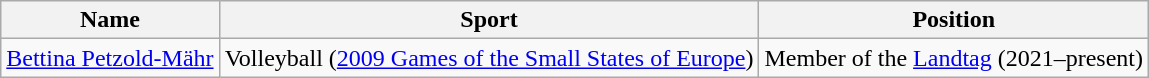<table class="wikitable sortable">
<tr>
<th>Name</th>
<th>Sport</th>
<th>Position</th>
</tr>
<tr>
<td data-sort-value="Petzold-Mähr, Bettina"><a href='#'>Bettina Petzold-Mähr</a></td>
<td>Volleyball (<a href='#'>2009 Games of the Small States of Europe</a>)</td>
<td>Member of the <a href='#'>Landtag</a> (2021–present)</td>
</tr>
</table>
